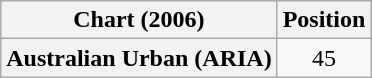<table class="wikitable plainrowheaders" style="text-align:center">
<tr>
<th scope="col">Chart (2006)</th>
<th scope="col">Position</th>
</tr>
<tr>
<th scope="row">Australian Urban (ARIA)</th>
<td>45</td>
</tr>
</table>
